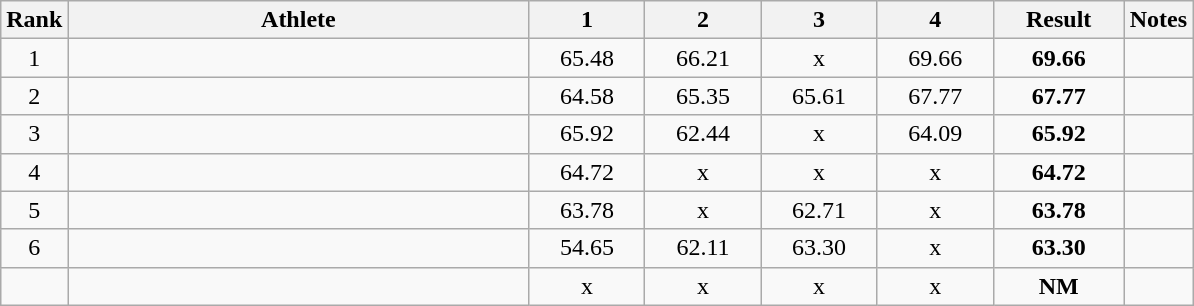<table class="wikitable sortable" style="text-align:center">
<tr>
<th>Rank</th>
<th width=300>Athlete</th>
<th width=70>1</th>
<th width=70>2</th>
<th width=70>3</th>
<th width=70>4</th>
<th width=80>Result</th>
<th>Notes</th>
</tr>
<tr>
<td>1</td>
<td align=left></td>
<td>65.48</td>
<td>66.21</td>
<td>x</td>
<td>69.66</td>
<td><strong>69.66</strong></td>
<td></td>
</tr>
<tr>
<td>2</td>
<td align=left></td>
<td>64.58</td>
<td>65.35</td>
<td>65.61</td>
<td>67.77</td>
<td><strong>67.77</strong></td>
<td></td>
</tr>
<tr>
<td>3</td>
<td align=left></td>
<td>65.92</td>
<td>62.44</td>
<td>x</td>
<td>64.09</td>
<td><strong>65.92</strong></td>
<td></td>
</tr>
<tr>
<td>4</td>
<td align=left></td>
<td>64.72</td>
<td>x</td>
<td>x</td>
<td>x</td>
<td><strong>64.72</strong></td>
<td></td>
</tr>
<tr>
<td>5</td>
<td align=left></td>
<td>63.78</td>
<td>x</td>
<td>62.71</td>
<td>x</td>
<td><strong>63.78</strong></td>
<td></td>
</tr>
<tr>
<td>6</td>
<td align=left></td>
<td>54.65</td>
<td>62.11</td>
<td>63.30</td>
<td>x</td>
<td><strong>63.30</strong></td>
<td></td>
</tr>
<tr>
<td></td>
<td align=left></td>
<td>x</td>
<td>x</td>
<td>x</td>
<td>x</td>
<td><strong>NM</strong></td>
<td></td>
</tr>
</table>
